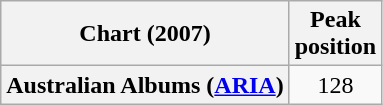<table class="wikitable plainrowheaders">
<tr>
<th scope="col">Chart (2007)</th>
<th scope="col">Peak<br>position</th>
</tr>
<tr>
<th scope="row">Australian Albums (<a href='#'>ARIA</a>)</th>
<td style="text-align:center;">128</td>
</tr>
</table>
